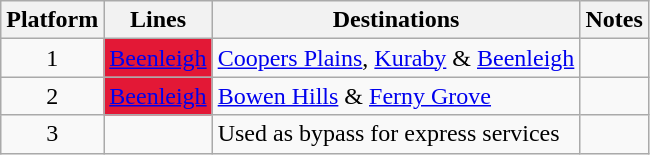<table class="wikitable" style="float: none; margin: 0.5em; ">
<tr>
<th>Platform</th>
<th>Lines</th>
<th>Destinations</th>
<th>Notes</th>
</tr>
<tr>
<td rowspan="1" style="text-align:center;">1</td>
<td style=background:#E31836><a href='#'><span>Beenleigh</span></a></td>
<td><a href='#'>Coopers Plains</a>, <a href='#'>Kuraby</a> & <a href='#'>Beenleigh</a></td>
<td></td>
</tr>
<tr>
<td rowspan="1" style="text-align:center;">2</td>
<td style=background:#E31836><a href='#'><span>Beenleigh</span></a></td>
<td><a href='#'>Bowen Hills</a> & <a href='#'>Ferny Grove</a></td>
<td></td>
</tr>
<tr>
<td rowspan="1" style="text-align:center;">3</td>
<td></td>
<td>Used as bypass for express services</td>
<td></td>
</tr>
</table>
